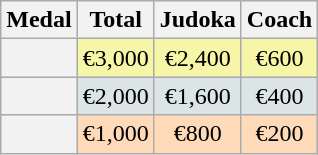<table class=wikitable style="text-align:center;">
<tr>
<th>Medal</th>
<th>Total</th>
<th>Judoka</th>
<th>Coach</th>
</tr>
<tr bgcolor=F7F6A8>
<th></th>
<td>€3,000</td>
<td>€2,400</td>
<td>€600</td>
</tr>
<tr bgcolor=DCE5E5>
<th></th>
<td>€2,000</td>
<td>€1,600</td>
<td>€400</td>
</tr>
<tr bgcolor=FFDAB9>
<th></th>
<td>€1,000</td>
<td>€800</td>
<td>€200</td>
</tr>
</table>
